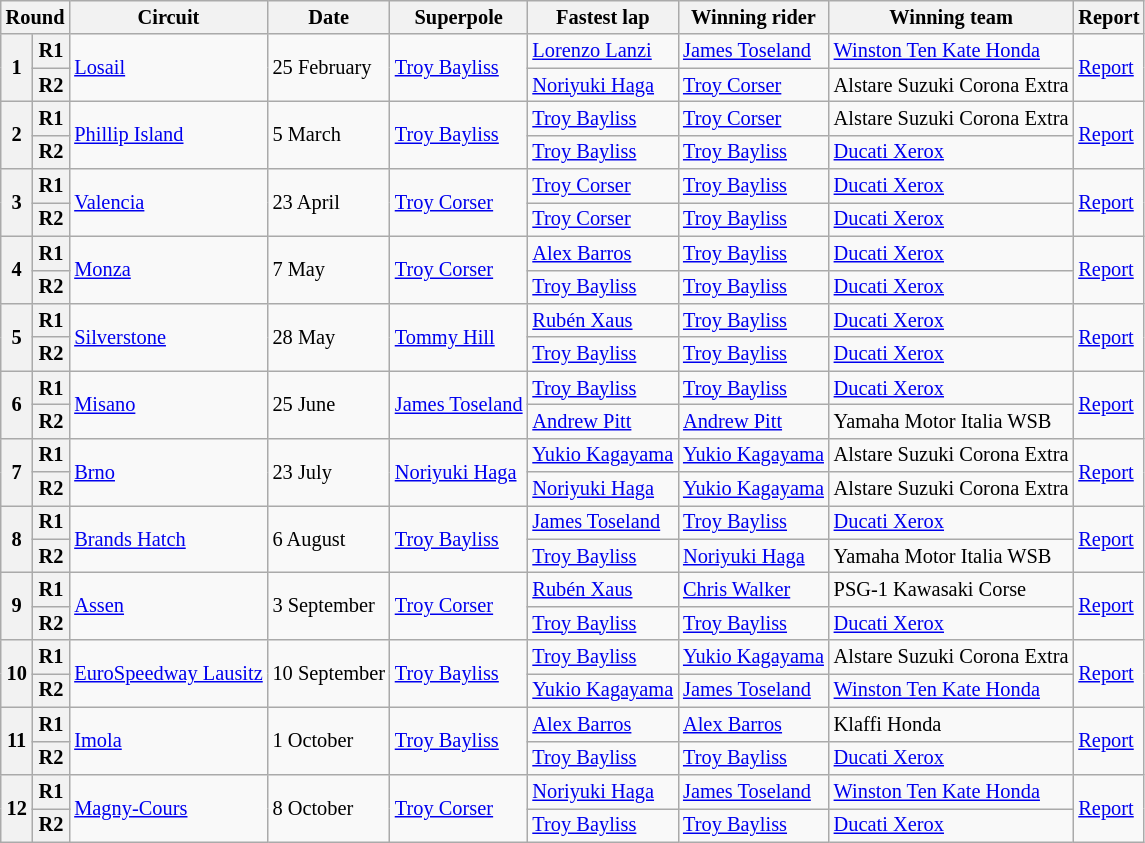<table class="wikitable" style="font-size: 85%">
<tr>
<th colspan=2>Round</th>
<th>Circuit</th>
<th>Date</th>
<th>Superpole</th>
<th>Fastest lap</th>
<th>Winning rider</th>
<th>Winning team</th>
<th>Report</th>
</tr>
<tr>
<th rowspan=2>1</th>
<th>R1</th>
<td rowspan=2> <a href='#'>Losail</a></td>
<td rowspan=2>25 February</td>
<td rowspan=2> <a href='#'>Troy Bayliss</a></td>
<td> <a href='#'>Lorenzo Lanzi</a></td>
<td> <a href='#'>James Toseland</a></td>
<td><a href='#'>Winston Ten Kate Honda</a></td>
<td rowspan=2><a href='#'>Report</a></td>
</tr>
<tr>
<th>R2</th>
<td> <a href='#'>Noriyuki Haga</a></td>
<td> <a href='#'>Troy Corser</a></td>
<td>Alstare Suzuki Corona Extra</td>
</tr>
<tr>
<th rowspan=2>2</th>
<th>R1</th>
<td rowspan=2> <a href='#'>Phillip Island</a></td>
<td rowspan=2>5 March</td>
<td rowspan=2> <a href='#'>Troy Bayliss</a></td>
<td> <a href='#'>Troy Bayliss</a></td>
<td> <a href='#'>Troy Corser</a></td>
<td>Alstare Suzuki Corona Extra</td>
<td rowspan=2><a href='#'>Report</a></td>
</tr>
<tr>
<th>R2</th>
<td> <a href='#'>Troy Bayliss</a></td>
<td> <a href='#'>Troy Bayliss</a></td>
<td><a href='#'>Ducati Xerox</a></td>
</tr>
<tr>
<th rowspan=2>3</th>
<th>R1</th>
<td rowspan=2> <a href='#'>Valencia</a></td>
<td rowspan=2>23 April</td>
<td rowspan=2> <a href='#'>Troy Corser</a></td>
<td> <a href='#'>Troy Corser</a></td>
<td> <a href='#'>Troy Bayliss</a></td>
<td><a href='#'>Ducati Xerox</a></td>
<td rowspan=2><a href='#'>Report</a></td>
</tr>
<tr>
<th>R2</th>
<td> <a href='#'>Troy Corser</a></td>
<td> <a href='#'>Troy Bayliss</a></td>
<td><a href='#'>Ducati Xerox</a></td>
</tr>
<tr>
<th rowspan=2>4</th>
<th>R1</th>
<td rowspan=2> <a href='#'>Monza</a></td>
<td rowspan=2>7 May</td>
<td rowspan=2> <a href='#'>Troy Corser</a></td>
<td> <a href='#'>Alex Barros</a></td>
<td> <a href='#'>Troy Bayliss</a></td>
<td><a href='#'>Ducati Xerox</a></td>
<td rowspan=2><a href='#'>Report</a></td>
</tr>
<tr>
<th>R2</th>
<td> <a href='#'>Troy Bayliss</a></td>
<td> <a href='#'>Troy Bayliss</a></td>
<td><a href='#'>Ducati Xerox</a></td>
</tr>
<tr>
<th rowspan=2>5</th>
<th>R1</th>
<td rowspan=2> <a href='#'>Silverstone</a></td>
<td rowspan=2>28 May</td>
<td rowspan=2> <a href='#'>Tommy Hill</a></td>
<td> <a href='#'>Rubén Xaus</a></td>
<td> <a href='#'>Troy Bayliss</a></td>
<td><a href='#'>Ducati Xerox</a></td>
<td rowspan=2><a href='#'>Report</a></td>
</tr>
<tr>
<th>R2</th>
<td> <a href='#'>Troy Bayliss</a></td>
<td> <a href='#'>Troy Bayliss</a></td>
<td><a href='#'>Ducati Xerox</a></td>
</tr>
<tr>
<th rowspan=2>6</th>
<th>R1</th>
<td rowspan=2> <a href='#'>Misano</a></td>
<td rowspan=2>25 June</td>
<td rowspan=2> <a href='#'>James Toseland</a></td>
<td> <a href='#'>Troy Bayliss</a></td>
<td> <a href='#'>Troy Bayliss</a></td>
<td><a href='#'>Ducati Xerox</a></td>
<td rowspan=2><a href='#'>Report</a></td>
</tr>
<tr>
<th>R2</th>
<td> <a href='#'>Andrew Pitt</a></td>
<td> <a href='#'>Andrew Pitt</a></td>
<td>Yamaha Motor Italia WSB</td>
</tr>
<tr>
<th rowspan=2>7</th>
<th>R1</th>
<td rowspan=2> <a href='#'>Brno</a></td>
<td rowspan=2>23 July</td>
<td rowspan=2> <a href='#'>Noriyuki Haga</a></td>
<td> <a href='#'>Yukio Kagayama</a></td>
<td> <a href='#'>Yukio Kagayama</a></td>
<td>Alstare Suzuki Corona Extra</td>
<td rowspan=2><a href='#'>Report</a></td>
</tr>
<tr>
<th>R2</th>
<td> <a href='#'>Noriyuki Haga</a></td>
<td> <a href='#'>Yukio Kagayama</a></td>
<td>Alstare Suzuki Corona Extra</td>
</tr>
<tr>
<th rowspan=2>8</th>
<th>R1</th>
<td rowspan=2> <a href='#'>Brands Hatch</a></td>
<td rowspan=2>6 August</td>
<td rowspan=2> <a href='#'>Troy Bayliss</a></td>
<td> <a href='#'>James Toseland</a></td>
<td> <a href='#'>Troy Bayliss</a></td>
<td><a href='#'>Ducati Xerox</a></td>
<td rowspan=2><a href='#'>Report</a></td>
</tr>
<tr>
<th>R2</th>
<td> <a href='#'>Troy Bayliss</a></td>
<td> <a href='#'>Noriyuki Haga</a></td>
<td>Yamaha Motor Italia WSB</td>
</tr>
<tr>
<th rowspan=2>9</th>
<th>R1</th>
<td rowspan=2> <a href='#'>Assen</a></td>
<td rowspan=2>3 September</td>
<td rowspan=2> <a href='#'>Troy Corser</a></td>
<td> <a href='#'>Rubén Xaus</a></td>
<td> <a href='#'>Chris Walker</a></td>
<td>PSG-1 Kawasaki Corse</td>
<td rowspan=2><a href='#'>Report</a></td>
</tr>
<tr>
<th>R2</th>
<td> <a href='#'>Troy Bayliss</a></td>
<td> <a href='#'>Troy Bayliss</a></td>
<td><a href='#'>Ducati Xerox</a></td>
</tr>
<tr>
<th rowspan=2>10</th>
<th>R1</th>
<td rowspan=2> <a href='#'>EuroSpeedway Lausitz</a></td>
<td rowspan=2>10 September</td>
<td rowspan=2> <a href='#'>Troy Bayliss</a></td>
<td> <a href='#'>Troy Bayliss</a></td>
<td> <a href='#'>Yukio Kagayama</a></td>
<td>Alstare Suzuki Corona Extra</td>
<td rowspan=2><a href='#'>Report</a></td>
</tr>
<tr>
<th>R2</th>
<td> <a href='#'>Yukio Kagayama</a></td>
<td> <a href='#'>James Toseland</a></td>
<td><a href='#'>Winston Ten Kate Honda</a></td>
</tr>
<tr>
<th rowspan=2>11</th>
<th>R1</th>
<td rowspan=2> <a href='#'>Imola</a></td>
<td rowspan=2>1 October</td>
<td rowspan=2> <a href='#'>Troy Bayliss</a></td>
<td> <a href='#'>Alex Barros</a></td>
<td> <a href='#'>Alex Barros</a></td>
<td>Klaffi Honda</td>
<td rowspan=2><a href='#'>Report</a></td>
</tr>
<tr>
<th>R2</th>
<td> <a href='#'>Troy Bayliss</a></td>
<td> <a href='#'>Troy Bayliss</a></td>
<td><a href='#'>Ducati Xerox</a></td>
</tr>
<tr>
<th rowspan=2>12</th>
<th>R1</th>
<td rowspan=2> <a href='#'>Magny-Cours</a></td>
<td rowspan=2>8 October</td>
<td rowspan=2> <a href='#'>Troy Corser</a></td>
<td> <a href='#'>Noriyuki Haga</a></td>
<td> <a href='#'>James Toseland</a></td>
<td><a href='#'>Winston Ten Kate Honda</a></td>
<td rowspan=2><a href='#'>Report</a></td>
</tr>
<tr>
<th>R2</th>
<td> <a href='#'>Troy Bayliss</a></td>
<td> <a href='#'>Troy Bayliss</a></td>
<td><a href='#'>Ducati Xerox</a></td>
</tr>
</table>
